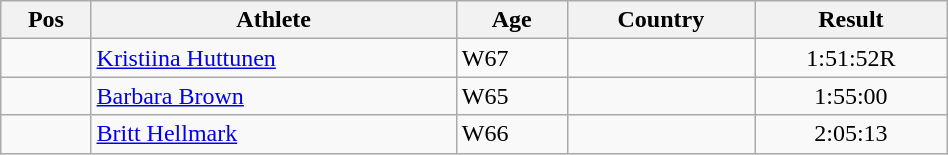<table class="wikitable"  style="text-align:center; width:50%;">
<tr>
<th>Pos</th>
<th>Athlete</th>
<th>Age</th>
<th>Country</th>
<th>Result</th>
</tr>
<tr>
<td align=center></td>
<td align=left><a href='#'>Kristiina Huttunen</a></td>
<td align=left>W67</td>
<td align=left></td>
<td>1:51:52R</td>
</tr>
<tr>
<td align=center></td>
<td align=left><a href='#'>Barbara Brown</a></td>
<td align=left>W65</td>
<td align=left></td>
<td>1:55:00</td>
</tr>
<tr>
<td align=center></td>
<td align=left><a href='#'>Britt Hellmark</a></td>
<td align=left>W66</td>
<td align=left></td>
<td>2:05:13</td>
</tr>
</table>
